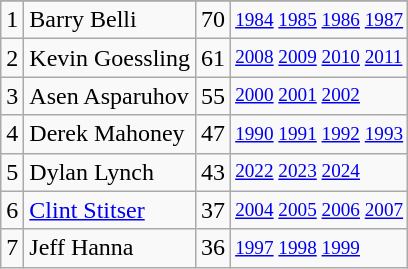<table class="wikitable">
<tr>
</tr>
<tr>
<td>1</td>
<td>Barry Belli</td>
<td>70</td>
<td style="font-size:80%;"><a href='#'>1984</a> <a href='#'>1985</a> <a href='#'>1986</a> <a href='#'>1987</a></td>
</tr>
<tr>
<td>2</td>
<td>Kevin Goessling</td>
<td>61</td>
<td style="font-size:80%;"><a href='#'>2008</a> <a href='#'>2009</a> <a href='#'>2010</a> <a href='#'>2011</a></td>
</tr>
<tr>
<td>3</td>
<td>Asen Asparuhov</td>
<td>55</td>
<td style="font-size:80%;"><a href='#'>2000</a> <a href='#'>2001</a> <a href='#'>2002</a></td>
</tr>
<tr>
<td>4</td>
<td>Derek Mahoney</td>
<td>47</td>
<td style="font-size:80%;"><a href='#'>1990</a> <a href='#'>1991</a> <a href='#'>1992</a> <a href='#'>1993</a></td>
</tr>
<tr>
<td>5</td>
<td>Dylan Lynch</td>
<td>43</td>
<td style="font-size:80%;"><a href='#'>2022</a> <a href='#'>2023</a> <a href='#'>2024</a></td>
</tr>
<tr>
<td>6</td>
<td><a href='#'>Clint Stitser</a></td>
<td>37</td>
<td style="font-size:80%;"><a href='#'>2004</a> <a href='#'>2005</a> <a href='#'>2006</a> <a href='#'>2007</a></td>
</tr>
<tr>
<td>7</td>
<td>Jeff Hanna</td>
<td>36</td>
<td style="font-size:80%;"><a href='#'>1997</a> <a href='#'>1998</a> <a href='#'>1999</a></td>
</tr>
</table>
